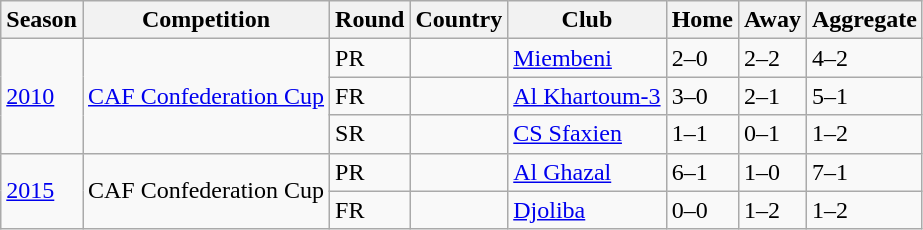<table class=wikitable>
<tr>
<th>Season</th>
<th>Competition</th>
<th>Round</th>
<th>Country</th>
<th>Club</th>
<th>Home</th>
<th>Away</th>
<th>Aggregate</th>
</tr>
<tr>
<td rowspan=3><a href='#'>2010</a></td>
<td rowspan=3><a href='#'>CAF Confederation Cup</a></td>
<td>PR</td>
<td></td>
<td><a href='#'>Miembeni</a></td>
<td>2–0</td>
<td>2–2</td>
<td>4–2</td>
</tr>
<tr>
<td>FR</td>
<td></td>
<td><a href='#'>Al Khartoum-3</a></td>
<td>3–0</td>
<td>2–1</td>
<td>5–1</td>
</tr>
<tr>
<td>SR</td>
<td></td>
<td><a href='#'>CS Sfaxien</a></td>
<td>1–1</td>
<td>0–1</td>
<td>1–2</td>
</tr>
<tr>
<td rowspan=2><a href='#'>2015</a></td>
<td rowspan=2>CAF Confederation Cup</td>
<td>PR</td>
<td></td>
<td><a href='#'>Al Ghazal</a></td>
<td>6–1</td>
<td>1–0</td>
<td>7–1</td>
</tr>
<tr>
<td>FR</td>
<td></td>
<td><a href='#'>Djoliba</a></td>
<td>0–0</td>
<td>1–2</td>
<td>1–2</td>
</tr>
</table>
